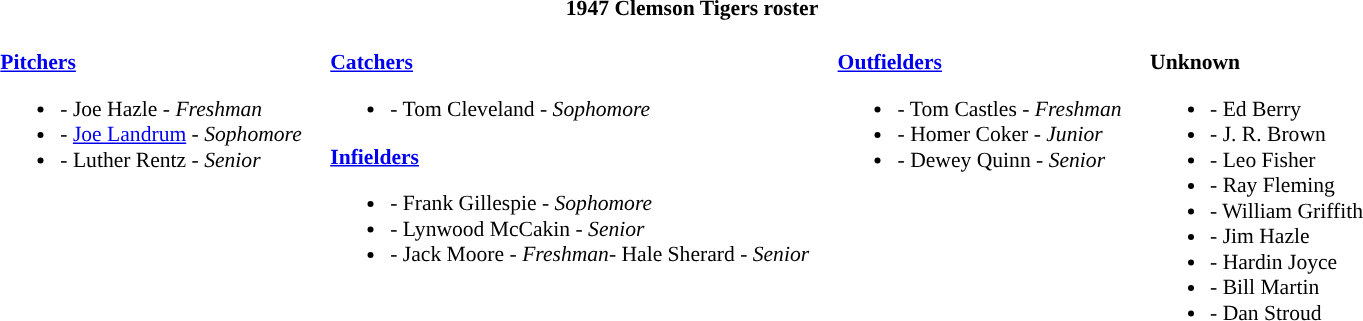<table class="toccolours" style="border-collapse:collapse; font-size:90%;">
<tr>
<th colspan="11">1947 Clemson Tigers roster</th>
</tr>
<tr>
</tr>
<tr>
<td width="03"> </td>
<td valign="top"></td>
<td width="03"> </td>
<td valign="top"><br><strong><a href='#'>Pitchers</a></strong><ul><li>- Joe Hazle - <em>Freshman</em></li><li>- <a href='#'>Joe Landrum</a> - <em>Sophomore</em></li><li>- Luther Rentz - <em>Senior</em></li></ul></td>
<td width="15"> </td>
<td valign="top"><br><strong><a href='#'>Catchers</a></strong><ul><li>- Tom Cleveland - <em>Sophomore</em></li></ul><strong><a href='#'>Infielders</a></strong><ul><li>- Frank Gillespie - <em>Sophomore</em></li><li>- Lynwood McCakin - <em>Senior</em></li><li>- Jack Moore - <em>Freshman</em>- Hale Sherard - <em>Senior</em></li></ul></td>
<td width="15"> </td>
<td valign="top"><br><strong><a href='#'>Outfielders</a></strong><ul><li>- Tom Castles - <em>Freshman</em></li><li>- Homer Coker - <em>Junior</em></li><li>- Dewey Quinn - <em>Senior</em></li></ul></td>
<td width="15"> </td>
<td valign="top"><br><strong>Unknown</strong><ul><li>- Ed Berry</li><li>- J. R. Brown</li><li>- Leo Fisher</li><li>- Ray Fleming</li><li>- William Griffith</li><li>- Jim Hazle</li><li>- Hardin Joyce</li><li>- Bill Martin</li><li>- Dan Stroud</li></ul></td>
<td width="25"> </td>
</tr>
</table>
